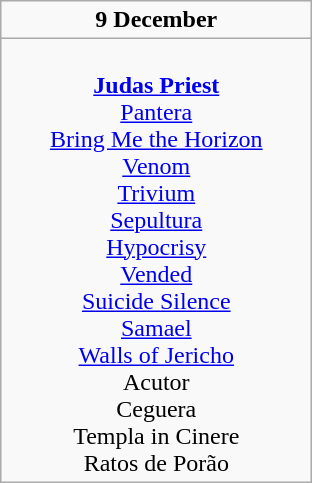<table class="wikitable">
<tr>
<td colspan="3" style="text-align:center;"><strong>9 December</strong></td>
</tr>
<tr>
<td style="text-align:center; vertical-align:top; width:200px;"><br><strong><a href='#'>Judas Priest</a></strong><br>
<a href='#'>Pantera</a><br>
<a href='#'>Bring Me the Horizon</a><br>
<a href='#'>Venom</a><br>
<a href='#'>Trivium</a><br>
<a href='#'>Sepultura</a><br>
<a href='#'>Hypocrisy</a><br>
<a href='#'>Vended</a><br>
<a href='#'>Suicide Silence</a><br>
<a href='#'>Samael</a><br>
<a href='#'>Walls of Jericho</a><br>
Acutor<br>
Ceguera<br>
Templa in Cinere<br>
Ratos de Porão<br></td>
</tr>
</table>
